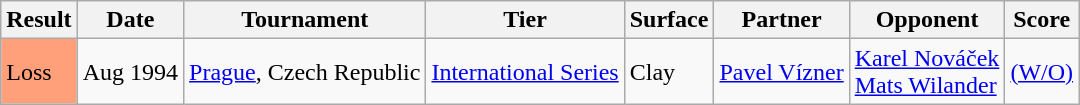<table class="sortable wikitable">
<tr>
<th>Result</th>
<th>Date</th>
<th>Tournament</th>
<th>Tier</th>
<th>Surface</th>
<th>Partner</th>
<th>Opponent</th>
<th class="unsortable">Score</th>
</tr>
<tr>
<td style="background:#ffa07a;">Loss</td>
<td>Aug 1994</td>
<td><a href='#'>Prague</a>, Czech Republic</td>
<td><a href='#'>International Series</a></td>
<td>Clay</td>
<td> <a href='#'>Pavel Vízner</a></td>
<td> <a href='#'>Karel Nováček</a><br> <a href='#'>Mats Wilander</a></td>
<td><a href='#'>(W/O)</a></td>
</tr>
</table>
